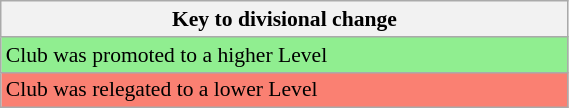<table class="wikitable" width=30% style="font-size:90%">
<tr>
<th width=100%>Key to divisional change</th>
</tr>
<tr>
<td style="background:lightgreen">Club was promoted to a higher Level</td>
</tr>
<tr>
<td style="background:salmon">Club was relegated to a lower Level</td>
</tr>
</table>
